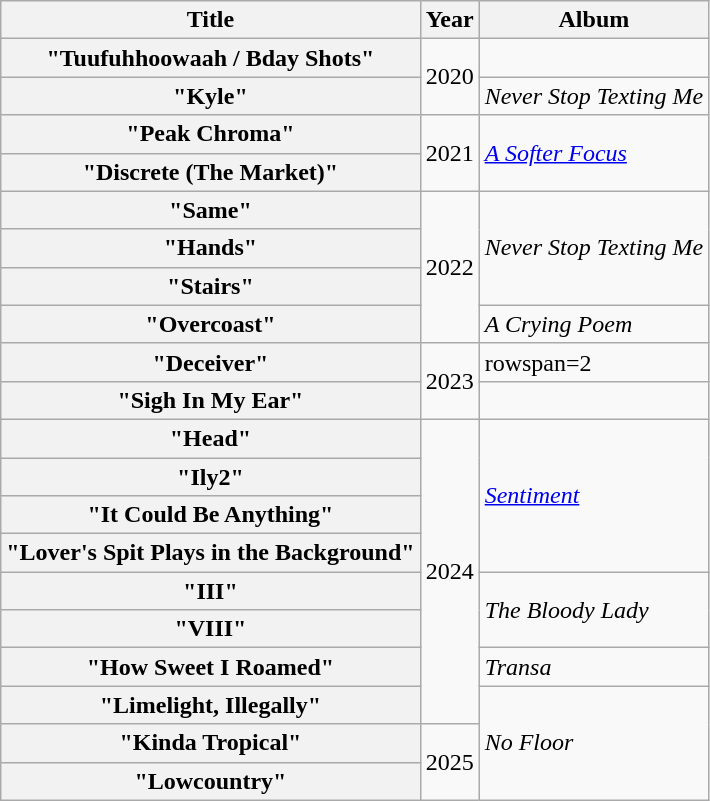<table class="wikitable plainrowheaders">
<tr>
<th>Title</th>
<th>Year</th>
<th>Album</th>
</tr>
<tr>
<th scope=row>"Tuufuhhoowaah / Bday Shots"</th>
<td rowspan=2>2020</td>
<td></td>
</tr>
<tr>
<th scope=row>"Kyle"<br></th>
<td><em>Never Stop Texting Me</em></td>
</tr>
<tr>
<th scope=row>"Peak Chroma"</th>
<td rowspan=2>2021</td>
<td rowspan=2><em><a href='#'>A Softer Focus</a></em></td>
</tr>
<tr>
<th scope=row>"Discrete (The Market)"</th>
</tr>
<tr>
<th scope=row>"Same"<br></th>
<td rowspan=4>2022</td>
<td rowspan=3><em>Never Stop Texting Me</em></td>
</tr>
<tr>
<th scope=row>"Hands"<br></th>
</tr>
<tr>
<th scope=row>"Stairs"<br></th>
</tr>
<tr>
<th scope=row>"Overcoast"<br></th>
<td><em>A Crying Poem</em></td>
</tr>
<tr>
<th scope=row>"Deceiver"<br></th>
<td rowspan=2>2023</td>
<td>rowspan=2 </td>
</tr>
<tr>
<th scope=row>"Sigh In My Ear"</th>
</tr>
<tr>
<th scope=row>"Head"</th>
<td rowspan=8>2024</td>
<td rowspan=4><a href='#'><em>Sentiment</em></a></td>
</tr>
<tr>
<th scope=row>"Ily2"<br></th>
</tr>
<tr>
<th scope=row>"It Could Be Anything"</th>
</tr>
<tr>
<th scope=row>"Lover's Spit Plays in the Background"</th>
</tr>
<tr>
<th scope=row>"III"</th>
<td rowspan=2><em>The Bloody Lady</em></td>
</tr>
<tr>
<th scope=row>"VIII"</th>
</tr>
<tr>
<th scope=row>"How Sweet I Roamed"<br></th>
<td><em>Transa</em></td>
</tr>
<tr>
<th scope=row>"Limelight, Illegally"<br></th>
<td rowspan=3><em>No Floor</em></td>
</tr>
<tr>
<th scope=row>"Kinda Tropical"<br></th>
<td rowspan=2>2025</td>
</tr>
<tr>
<th scope=row>"Lowcountry"<br></th>
</tr>
</table>
